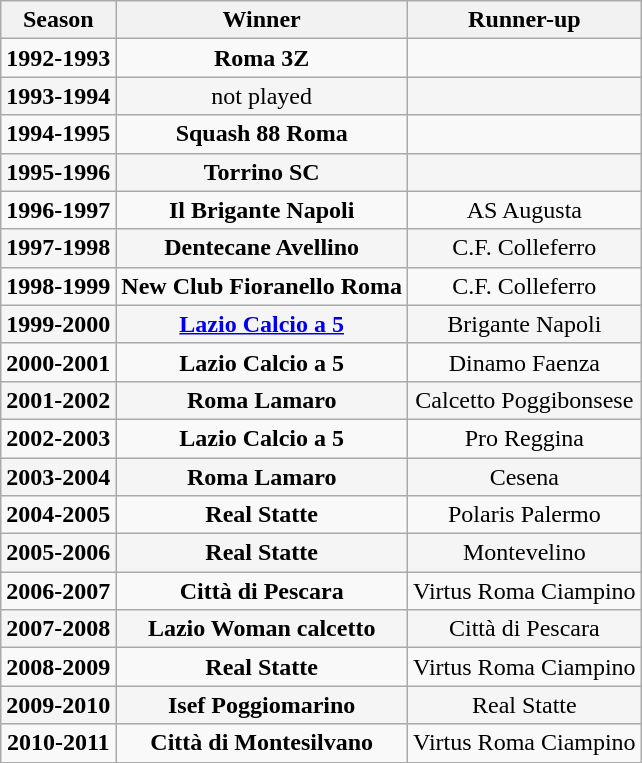<table class="wikitable sortable" style="text-align: left;">
<tr>
<th>Season</th>
<th>Winner</th>
<th>Runner-up</th>
</tr>
<tr>
<td align="center"><strong>1992-1993</strong></td>
<td align="center"><strong>Roma 3Z</strong></td>
<td align="center"></td>
</tr>
<tr bgcolor=#F5F5F5>
<td align="center"><strong>1993-1994</strong></td>
<td align="center">not played</td>
<td align="center"></td>
</tr>
<tr>
<td align="center"><strong>1994-1995</strong></td>
<td align="center"><strong>Squash 88 Roma</strong></td>
<td align="center"></td>
</tr>
<tr bgcolor=#F5F5F5>
<td align="center"><strong>1995-1996</strong></td>
<td align="center"><strong>Torrino SC</strong></td>
<td align="center"></td>
</tr>
<tr>
<td align="center"><strong>1996-1997</strong></td>
<td align="center"><strong>Il Brigante Napoli</strong></td>
<td align="center">AS Augusta</td>
</tr>
<tr bgcolor=#F5F5F5>
<td align="center"><strong>1997-1998</strong></td>
<td align="center"><strong>Dentecane Avellino</strong></td>
<td align="center">C.F. Colleferro</td>
</tr>
<tr>
<td align="center"><strong>1998-1999</strong></td>
<td align="center"><strong>New Club Fioranello Roma</strong></td>
<td align="center">C.F. Colleferro</td>
</tr>
<tr bgcolor=#F5F5F5>
<td align="center"><strong>1999-2000</strong></td>
<td align="center"><strong><a href='#'>Lazio Calcio a 5</a></strong></td>
<td align="center">Brigante Napoli</td>
</tr>
<tr>
<td align="center"><strong>2000-2001</strong></td>
<td align="center"><strong>Lazio Calcio a 5</strong></td>
<td align="center">Dinamo Faenza</td>
</tr>
<tr bgcolor=#F5F5F5>
<td align="center"><strong>2001-2002</strong></td>
<td align="center"><strong>Roma Lamaro</strong></td>
<td align="center">Calcetto Poggibonsese</td>
</tr>
<tr>
<td align="center"><strong>2002-2003</strong></td>
<td align="center"><strong>Lazio Calcio a 5</strong></td>
<td align="center">Pro Reggina</td>
</tr>
<tr bgcolor=#F5F5F5>
<td align="center"><strong>2003-2004</strong></td>
<td align="center"><strong>Roma Lamaro</strong></td>
<td align="center">Cesena</td>
</tr>
<tr>
<td align="center"><strong>2004-2005</strong></td>
<td align="center"><strong>Real Statte</strong></td>
<td align="center">Polaris Palermo</td>
</tr>
<tr bgcolor=#F5F5F5>
<td align="center"><strong>2005-2006</strong></td>
<td align="center"><strong>Real Statte</strong></td>
<td align="center">Montevelino</td>
</tr>
<tr>
<td align="center"><strong>2006-2007</strong></td>
<td align="center"><strong>Città di Pescara</strong></td>
<td align="center">Virtus Roma Ciampino</td>
</tr>
<tr bgcolor=#F5F5F5>
<td align="center"><strong>2007-2008</strong></td>
<td align="center"><strong>Lazio Woman calcetto</strong></td>
<td align="center">Città di Pescara</td>
</tr>
<tr>
<td align="center"><strong>2008-2009</strong></td>
<td align="center"><strong>Real Statte</strong></td>
<td align="center">Virtus Roma Ciampino</td>
</tr>
<tr bgcolor=#F5F5F5>
<td align="center"><strong>2009-2010</strong></td>
<td align="center"><strong>Isef Poggiomarino</strong></td>
<td align="center">Real Statte</td>
</tr>
<tr>
<td align="center"><strong>2010-2011</strong></td>
<td align="center"><strong>Città di Montesilvano</strong> </td>
<td align="center">Virtus Roma Ciampino</td>
</tr>
<tr>
</tr>
</table>
